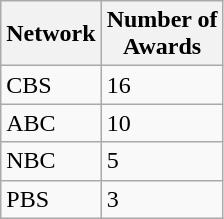<table class="wikitable">
<tr>
<th>Network</th>
<th>Number of<br>Awards</th>
</tr>
<tr>
<td>CBS</td>
<td>16</td>
</tr>
<tr>
<td>ABC</td>
<td>10</td>
</tr>
<tr>
<td>NBC</td>
<td>5</td>
</tr>
<tr>
<td>PBS</td>
<td>3</td>
</tr>
</table>
